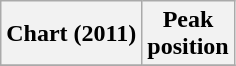<table class="wikitable plainrowheaders" style="text-align:center">
<tr>
<th scope="col">Chart (2011)</th>
<th scope="col">Peak<br>position</th>
</tr>
<tr>
</tr>
</table>
